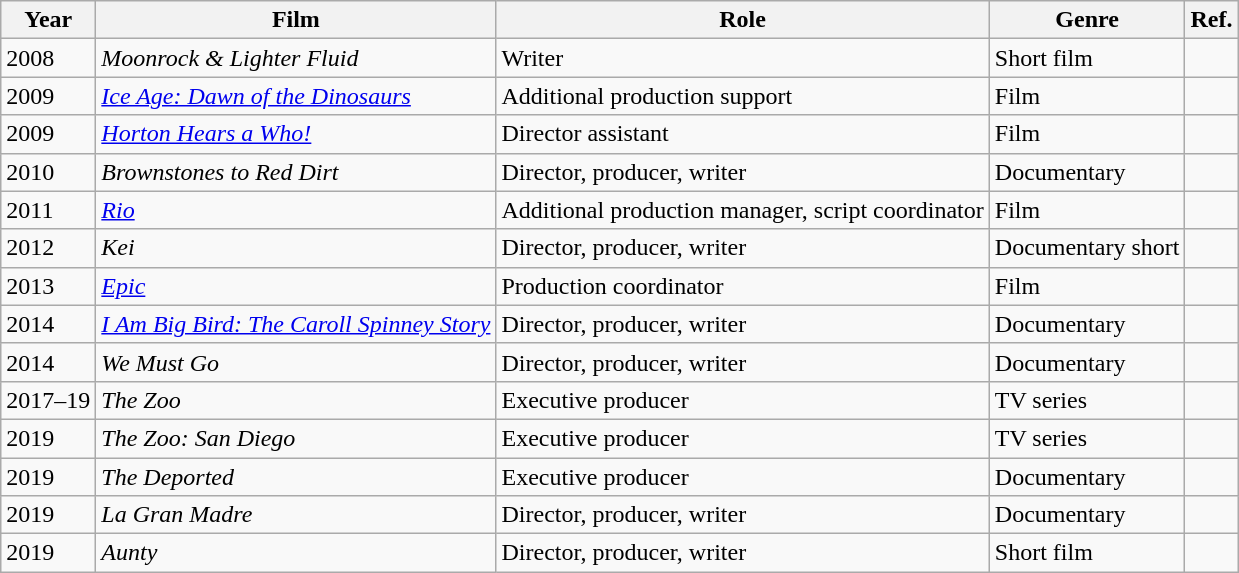<table class="wikitable">
<tr>
<th>Year</th>
<th>Film</th>
<th>Role</th>
<th>Genre</th>
<th>Ref.</th>
</tr>
<tr>
<td>2008</td>
<td><em>Moonrock & Lighter Fluid</em></td>
<td>Writer</td>
<td>Short film</td>
<td></td>
</tr>
<tr>
<td>2009</td>
<td><em><a href='#'>Ice Age: Dawn of the Dinosaurs</a></em></td>
<td>Additional production support</td>
<td>Film</td>
<td></td>
</tr>
<tr>
<td>2009</td>
<td><em><a href='#'>Horton Hears a Who!</a></em></td>
<td>Director assistant</td>
<td>Film</td>
<td></td>
</tr>
<tr>
<td>2010</td>
<td><em>Brownstones to Red Dirt</em></td>
<td>Director, producer, writer</td>
<td>Documentary</td>
<td></td>
</tr>
<tr>
<td>2011</td>
<td><em><a href='#'>Rio</a></em></td>
<td>Additional production manager, script coordinator</td>
<td>Film</td>
<td></td>
</tr>
<tr>
<td>2012</td>
<td><em>Kei</em></td>
<td>Director, producer, writer</td>
<td>Documentary short</td>
<td></td>
</tr>
<tr>
<td>2013</td>
<td><em><a href='#'>Epic</a></em></td>
<td>Production coordinator</td>
<td>Film</td>
<td></td>
</tr>
<tr>
<td>2014</td>
<td><em><a href='#'>I Am Big Bird: The Caroll Spinney Story</a></em></td>
<td>Director, producer, writer</td>
<td>Documentary</td>
<td></td>
</tr>
<tr>
<td>2014</td>
<td><em>We Must Go</em></td>
<td>Director, producer, writer</td>
<td>Documentary</td>
<td></td>
</tr>
<tr>
<td>2017–19</td>
<td><em>The Zoo</em></td>
<td>Executive producer</td>
<td>TV series</td>
<td></td>
</tr>
<tr>
<td>2019</td>
<td><em>The Zoo: San Diego</em></td>
<td>Executive producer</td>
<td>TV series</td>
<td></td>
</tr>
<tr>
<td>2019</td>
<td><em>The Deported</em></td>
<td>Executive producer</td>
<td>Documentary</td>
<td></td>
</tr>
<tr>
<td>2019</td>
<td><em>La Gran Madre</em></td>
<td>Director, producer, writer</td>
<td>Documentary</td>
<td></td>
</tr>
<tr>
<td>2019</td>
<td><em>Aunty</em></td>
<td>Director, producer, writer</td>
<td>Short film</td>
<td></td>
</tr>
</table>
